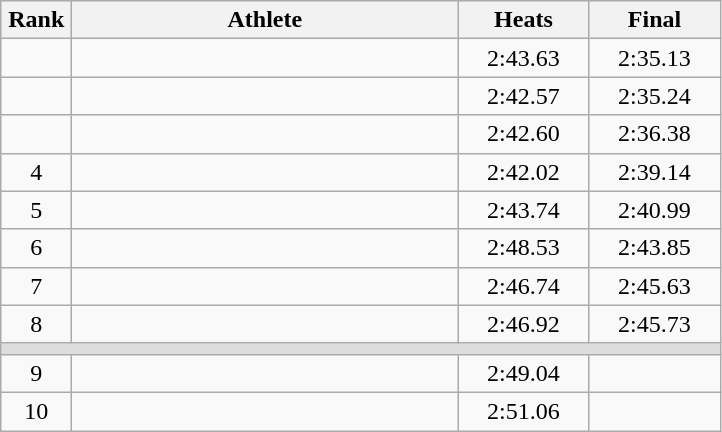<table class=wikitable style="text-align:center">
<tr>
<th width=40>Rank</th>
<th width=250>Athlete</th>
<th width=80>Heats</th>
<th width=80>Final</th>
</tr>
<tr>
<td></td>
<td align=left></td>
<td>2:43.63</td>
<td>2:35.13</td>
</tr>
<tr>
<td></td>
<td align=left></td>
<td>2:42.57</td>
<td>2:35.24</td>
</tr>
<tr>
<td></td>
<td align=left></td>
<td>2:42.60</td>
<td>2:36.38</td>
</tr>
<tr>
<td>4</td>
<td align=left></td>
<td>2:42.02</td>
<td>2:39.14</td>
</tr>
<tr>
<td>5</td>
<td align=left></td>
<td>2:43.74</td>
<td>2:40.99</td>
</tr>
<tr>
<td>6</td>
<td align=left></td>
<td>2:48.53</td>
<td>2:43.85</td>
</tr>
<tr>
<td>7</td>
<td align=left></td>
<td>2:46.74</td>
<td>2:45.63</td>
</tr>
<tr>
<td>8</td>
<td align=left></td>
<td>2:46.92</td>
<td>2:45.73</td>
</tr>
<tr bgcolor=#DDDDDD>
<td colspan=4></td>
</tr>
<tr>
<td>9</td>
<td align=left></td>
<td>2:49.04</td>
<td></td>
</tr>
<tr>
<td>10</td>
<td align=left></td>
<td>2:51.06</td>
<td></td>
</tr>
</table>
